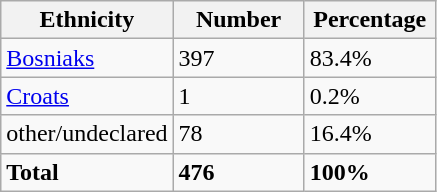<table class="wikitable">
<tr>
<th width="100px">Ethnicity</th>
<th width="80px">Number</th>
<th width="80px">Percentage</th>
</tr>
<tr>
<td><a href='#'>Bosniaks</a></td>
<td>397</td>
<td>83.4%</td>
</tr>
<tr>
<td><a href='#'>Croats</a></td>
<td>1</td>
<td>0.2%</td>
</tr>
<tr>
<td>other/undeclared</td>
<td>78</td>
<td>16.4%</td>
</tr>
<tr>
<td><strong>Total</strong></td>
<td><strong>476</strong></td>
<td><strong>100%</strong></td>
</tr>
</table>
